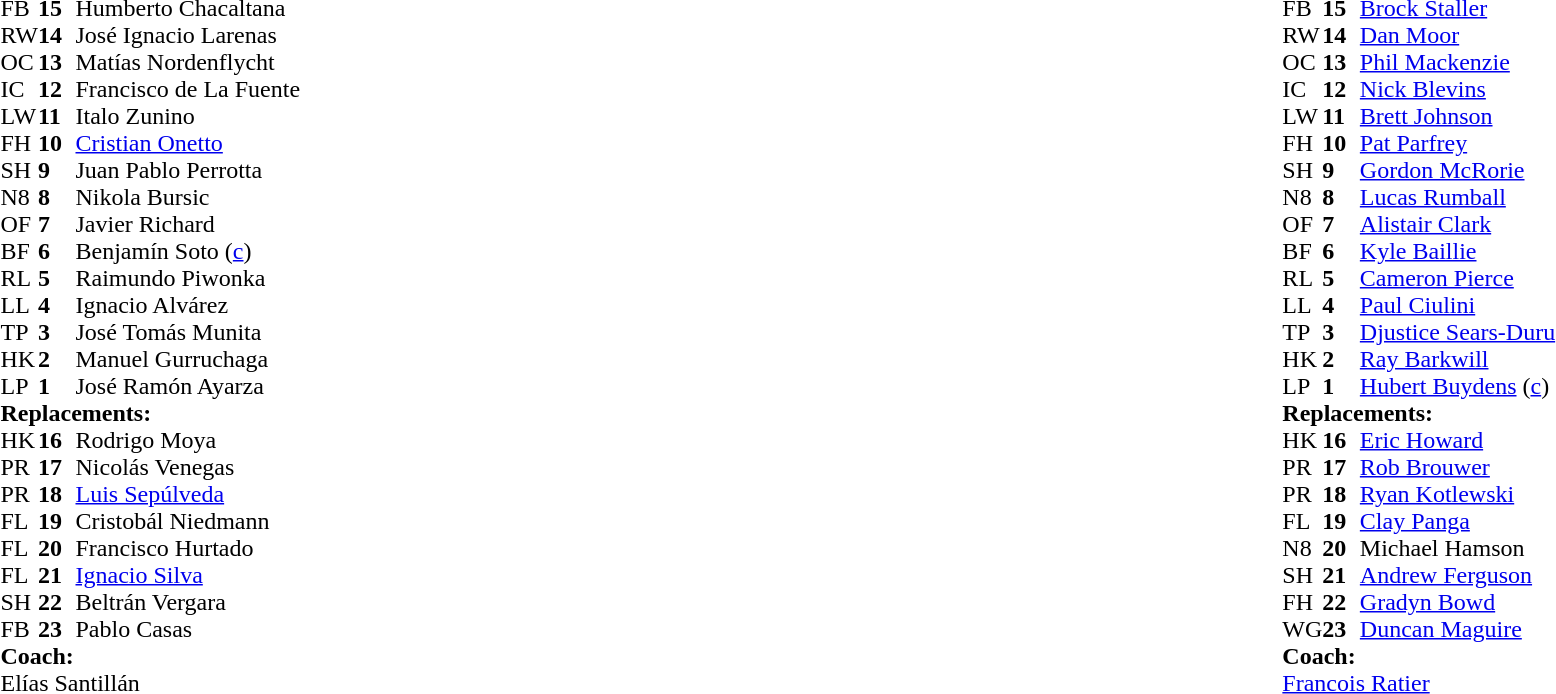<table style="width:100%">
<tr>
<td style="vertical-align:top; width:50%"><br><table cellspacing="0" cellpadding="0">
<tr>
<th width="25"></th>
<th width="25"></th>
</tr>
<tr>
<td>FB</td>
<td><strong>15</strong></td>
<td>Humberto Chacaltana</td>
</tr>
<tr>
<td>RW</td>
<td><strong>14</strong></td>
<td>José Ignacio Larenas</td>
</tr>
<tr>
<td>OC</td>
<td><strong>13</strong></td>
<td>Matías Nordenflycht</td>
</tr>
<tr>
<td>IC</td>
<td><strong>12</strong></td>
<td>Francisco de La Fuente</td>
</tr>
<tr>
<td>LW</td>
<td><strong>11</strong></td>
<td>Italo Zunino</td>
</tr>
<tr>
<td>FH</td>
<td><strong>10</strong></td>
<td><a href='#'>Cristian Onetto</a></td>
<td></td>
<td></td>
</tr>
<tr>
<td>SH</td>
<td><strong>9</strong></td>
<td>Juan Pablo Perrotta</td>
<td></td>
<td></td>
</tr>
<tr>
<td>N8</td>
<td><strong>8</strong></td>
<td>Nikola Bursic</td>
<td></td>
<td></td>
</tr>
<tr>
<td>OF</td>
<td><strong>7</strong></td>
<td>Javier Richard</td>
<td></td>
<td></td>
</tr>
<tr>
<td>BF</td>
<td><strong>6</strong></td>
<td>Benjamín Soto (<a href='#'>c</a>)</td>
</tr>
<tr>
<td>RL</td>
<td><strong>5</strong></td>
<td>Raimundo Piwonka</td>
</tr>
<tr>
<td>LL</td>
<td><strong>4</strong></td>
<td>Ignacio Alvárez</td>
<td></td>
<td></td>
</tr>
<tr>
<td>TP</td>
<td><strong>3</strong></td>
<td>José Tomás Munita</td>
<td></td>
<td></td>
</tr>
<tr>
<td>HK</td>
<td><strong>2</strong></td>
<td>Manuel Gurruchaga</td>
</tr>
<tr>
<td>LP</td>
<td><strong>1</strong></td>
<td>José Ramón Ayarza</td>
<td></td>
<td></td>
</tr>
<tr>
<td colspan=3><strong>Replacements:</strong></td>
</tr>
<tr>
<td>HK</td>
<td><strong>16</strong></td>
<td>Rodrigo Moya</td>
</tr>
<tr>
<td>PR</td>
<td><strong>17</strong></td>
<td>Nicolás Venegas</td>
<td></td>
<td></td>
</tr>
<tr>
<td>PR</td>
<td><strong>18</strong></td>
<td><a href='#'>Luis Sepúlveda</a></td>
<td></td>
<td></td>
</tr>
<tr>
<td>FL</td>
<td><strong>19</strong></td>
<td>Cristobál Niedmann</td>
<td></td>
<td></td>
</tr>
<tr>
<td>FL</td>
<td><strong>20</strong></td>
<td>Francisco Hurtado</td>
<td></td>
<td></td>
</tr>
<tr>
<td>FL</td>
<td><strong>21</strong></td>
<td><a href='#'>Ignacio Silva</a></td>
<td></td>
<td></td>
</tr>
<tr>
<td>SH</td>
<td><strong>22</strong></td>
<td>Beltrán Vergara</td>
<td></td>
<td></td>
</tr>
<tr>
<td>FB</td>
<td><strong>23</strong></td>
<td>Pablo Casas</td>
<td></td>
<td></td>
</tr>
<tr>
<td colspan=3><strong>Coach:</strong></td>
</tr>
<tr>
<td colspan="4"> Elías Santillán</td>
</tr>
</table>
</td>
<td style="vertical-align:top"></td>
<td style="vertical-align:top; width:50%"><br><table cellspacing="0" cellpadding="0" style="margin:auto">
<tr>
<th width="25"></th>
<th width="25"></th>
</tr>
<tr>
<td>FB</td>
<td><strong>15</strong></td>
<td><a href='#'>Brock Staller</a></td>
<td></td>
<td></td>
</tr>
<tr>
<td>RW</td>
<td><strong>14</strong></td>
<td><a href='#'>Dan Moor</a></td>
</tr>
<tr>
<td>OC</td>
<td><strong>13</strong></td>
<td><a href='#'>Phil Mackenzie</a></td>
</tr>
<tr>
<td>IC</td>
<td><strong>12</strong></td>
<td><a href='#'>Nick Blevins</a></td>
</tr>
<tr>
<td>LW</td>
<td><strong>11</strong></td>
<td><a href='#'>Brett Johnson</a></td>
<td></td>
<td></td>
</tr>
<tr>
<td>FH</td>
<td><strong>10</strong></td>
<td><a href='#'>Pat Parfrey</a></td>
</tr>
<tr>
<td>SH</td>
<td><strong>9</strong></td>
<td><a href='#'>Gordon McRorie</a></td>
<td></td>
<td></td>
</tr>
<tr>
<td>N8</td>
<td><strong>8</strong></td>
<td><a href='#'>Lucas Rumball</a></td>
<td></td>
<td></td>
</tr>
<tr>
<td>OF</td>
<td><strong>7</strong></td>
<td><a href='#'>Alistair Clark</a></td>
<td></td>
<td></td>
</tr>
<tr>
<td>BF</td>
<td><strong>6</strong></td>
<td><a href='#'>Kyle Baillie</a></td>
</tr>
<tr>
<td>RL</td>
<td><strong>5</strong></td>
<td><a href='#'>Cameron Pierce</a></td>
</tr>
<tr>
<td>LL</td>
<td><strong>4</strong></td>
<td><a href='#'>Paul Ciulini</a></td>
</tr>
<tr>
<td>TP</td>
<td><strong>3</strong></td>
<td><a href='#'>Djustice Sears-Duru</a></td>
<td></td>
<td></td>
</tr>
<tr>
<td>HK</td>
<td><strong>2</strong></td>
<td><a href='#'>Ray Barkwill</a></td>
<td></td>
<td></td>
</tr>
<tr>
<td>LP</td>
<td><strong>1</strong></td>
<td><a href='#'>Hubert Buydens</a> (<a href='#'>c</a>)</td>
<td></td>
<td></td>
</tr>
<tr>
<td colspan=3><strong>Replacements:</strong></td>
</tr>
<tr>
<td>HK</td>
<td><strong>16</strong></td>
<td><a href='#'>Eric Howard</a></td>
<td></td>
<td></td>
</tr>
<tr>
<td>PR</td>
<td><strong>17</strong></td>
<td><a href='#'>Rob Brouwer</a></td>
<td></td>
<td></td>
</tr>
<tr>
<td>PR</td>
<td><strong>18</strong></td>
<td><a href='#'>Ryan Kotlewski</a></td>
<td></td>
<td></td>
</tr>
<tr>
<td>FL</td>
<td><strong>19</strong></td>
<td><a href='#'>Clay Panga</a></td>
<td></td>
<td></td>
</tr>
<tr>
<td>N8</td>
<td><strong>20</strong></td>
<td>Michael Hamson</td>
<td></td>
<td></td>
</tr>
<tr>
<td>SH</td>
<td><strong>21</strong></td>
<td><a href='#'>Andrew Ferguson</a></td>
<td></td>
<td></td>
</tr>
<tr>
<td>FH</td>
<td><strong>22</strong></td>
<td><a href='#'>Gradyn Bowd</a></td>
<td></td>
<td></td>
</tr>
<tr>
<td>WG</td>
<td><strong>23</strong></td>
<td><a href='#'>Duncan Maguire</a></td>
<td></td>
<td></td>
</tr>
<tr>
<td colspan=3><strong>Coach:</strong></td>
</tr>
<tr>
<td colspan="4"> <a href='#'>Francois Ratier</a></td>
</tr>
</table>
</td>
</tr>
</table>
